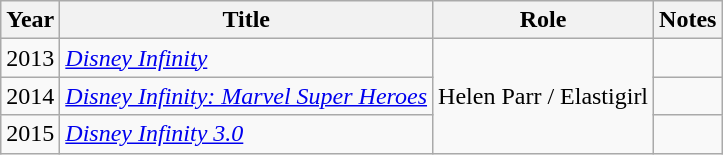<table class="wikitable">
<tr>
<th>Year</th>
<th>Title</th>
<th>Role</th>
<th>Notes</th>
</tr>
<tr>
<td>2013</td>
<td><em><a href='#'>Disney Infinity</a></em></td>
<td rowspan="4">Helen Parr / Elastigirl</td>
<td></td>
</tr>
<tr>
<td>2014</td>
<td><em><a href='#'>Disney Infinity: Marvel Super Heroes</a></em></td>
<td></td>
</tr>
<tr>
<td>2015</td>
<td><em><a href='#'>Disney Infinity 3.0</a></em></td>
<td></td>
</tr>
</table>
